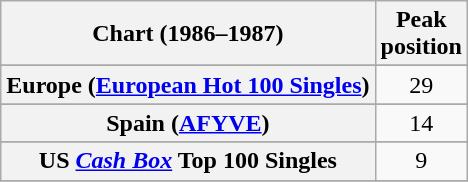<table class="wikitable sortable plainrowheaders" style="text-align:center">
<tr>
<th scope="col">Chart (1986–1987)</th>
<th scope="col">Peak<br>position</th>
</tr>
<tr>
</tr>
<tr>
<th scope="row">Europe (<a href='#'>European Hot 100 Singles</a>)</th>
<td>29</td>
</tr>
<tr>
</tr>
<tr>
</tr>
<tr>
</tr>
<tr>
</tr>
<tr>
<th scope="row">Spain (<a href='#'>AFYVE</a>)</th>
<td>14</td>
</tr>
<tr>
</tr>
<tr>
</tr>
<tr>
</tr>
<tr>
</tr>
<tr>
<th scope="row">US <em><a href='#'>Cash Box</a></em> Top 100 Singles</th>
<td>9</td>
</tr>
<tr>
</tr>
</table>
